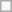<table class="wikitable">
<tr>
<td></td>
</tr>
</table>
